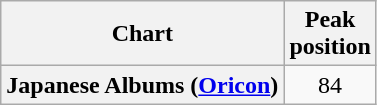<table class="wikitable sortable plainrowheaders" style="text-align:center">
<tr>
<th scope="col">Chart</th>
<th scope="col">Peak<br>position</th>
</tr>
<tr>
<th scope="row">Japanese Albums (<a href='#'>Oricon</a>)</th>
<td>84</td>
</tr>
</table>
